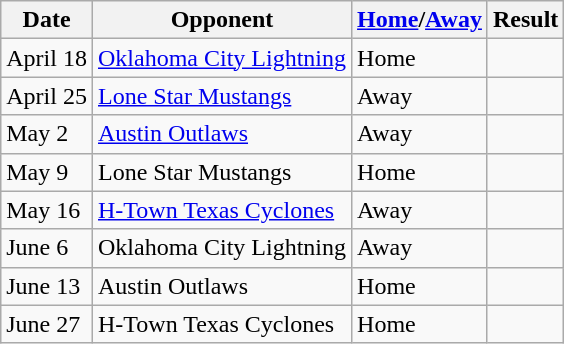<table class="wikitable">
<tr>
<th>Date</th>
<th>Opponent</th>
<th><a href='#'>Home</a>/<a href='#'>Away</a></th>
<th>Result</th>
</tr>
<tr>
<td>April 18</td>
<td><a href='#'>Oklahoma City Lightning</a></td>
<td>Home</td>
<td></td>
</tr>
<tr>
<td>April 25</td>
<td><a href='#'>Lone Star Mustangs</a></td>
<td>Away</td>
</tr>
<tr>
<td>May 2</td>
<td><a href='#'>Austin Outlaws</a></td>
<td>Away</td>
<td></td>
</tr>
<tr>
<td>May 9</td>
<td>Lone Star Mustangs</td>
<td>Home</td>
<td></td>
</tr>
<tr>
<td>May 16</td>
<td><a href='#'>H-Town Texas Cyclones</a></td>
<td>Away</td>
<td></td>
</tr>
<tr>
<td>June 6</td>
<td>Oklahoma City Lightning</td>
<td>Away</td>
<td></td>
</tr>
<tr>
<td>June 13</td>
<td>Austin Outlaws</td>
<td>Home</td>
<td></td>
</tr>
<tr>
<td>June 27</td>
<td>H-Town Texas Cyclones</td>
<td>Home</td>
<td></td>
</tr>
</table>
